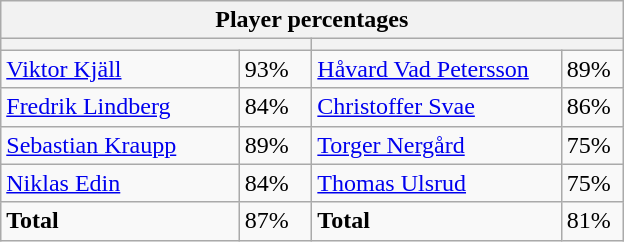<table class="wikitable">
<tr>
<th colspan="4" style="width:400px;">Player percentages</th>
</tr>
<tr>
<th colspan="2" style="width:200px;"></th>
<th colspan="2" style="width:200px;"></th>
</tr>
<tr>
<td><a href='#'>Viktor Kjäll</a></td>
<td>93%</td>
<td><a href='#'>Håvard Vad Petersson</a></td>
<td>89%</td>
</tr>
<tr>
<td><a href='#'>Fredrik Lindberg</a></td>
<td>84%</td>
<td><a href='#'>Christoffer Svae</a></td>
<td>86%</td>
</tr>
<tr>
<td><a href='#'>Sebastian Kraupp</a></td>
<td>89%</td>
<td><a href='#'>Torger Nergård</a></td>
<td>75%</td>
</tr>
<tr>
<td><a href='#'>Niklas Edin</a></td>
<td>84%</td>
<td><a href='#'>Thomas Ulsrud</a></td>
<td>75%</td>
</tr>
<tr>
<td><strong>Total</strong></td>
<td>87%</td>
<td><strong>Total</strong></td>
<td>81%</td>
</tr>
</table>
